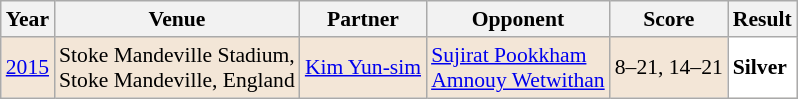<table class="sortable wikitable" style="font-size: 90%;">
<tr>
<th>Year</th>
<th>Venue</th>
<th>Partner</th>
<th>Opponent</th>
<th>Score</th>
<th>Result</th>
</tr>
<tr style="background:#F3E6D7">
<td align="center"><a href='#'>2015</a></td>
<td align="left">Stoke Mandeville Stadium,<br>Stoke Mandeville, England</td>
<td align="left"> <a href='#'>Kim Yun-sim</a></td>
<td align="left"> <a href='#'>Sujirat Pookkham</a><br> <a href='#'>Amnouy Wetwithan</a></td>
<td align="left">8–21, 14–21</td>
<td style="text-align:left; background:white"> <strong>Silver</strong></td>
</tr>
</table>
